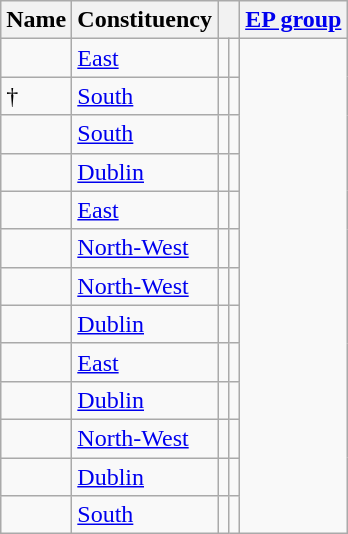<table class="wikitable sortable">
<tr>
<th>Name</th>
<th>Constituency</th>
<th colspan=2></th>
<th colspan=2><a href='#'>EP group</a></th>
</tr>
<tr>
<td></td>
<td><a href='#'>East</a></td>
<td></td>
<td></td>
</tr>
<tr>
<td>†</td>
<td><a href='#'>South</a></td>
<td></td>
<td></td>
</tr>
<tr>
<td></td>
<td><a href='#'>South</a></td>
<td></td>
<td></td>
</tr>
<tr>
<td></td>
<td><a href='#'>Dublin</a></td>
<td></td>
<td></td>
</tr>
<tr>
<td></td>
<td><a href='#'>East</a></td>
<td></td>
<td></td>
</tr>
<tr>
<td></td>
<td><a href='#'>North-West</a></td>
<td></td>
<td></td>
</tr>
<tr>
<td></td>
<td><a href='#'>North-West</a></td>
<td></td>
<td></td>
</tr>
<tr>
<td></td>
<td><a href='#'>Dublin</a></td>
<td></td>
<td></td>
</tr>
<tr>
<td></td>
<td><a href='#'>East</a></td>
<td></td>
<td></td>
</tr>
<tr>
<td></td>
<td><a href='#'>Dublin</a></td>
<td></td>
<td></td>
</tr>
<tr>
<td></td>
<td><a href='#'>North-West</a></td>
<td></td>
<td></td>
</tr>
<tr>
<td></td>
<td><a href='#'>Dublin</a></td>
<td></td>
<td></td>
</tr>
<tr>
<td></td>
<td><a href='#'>South</a></td>
<td></td>
<td></td>
</tr>
</table>
